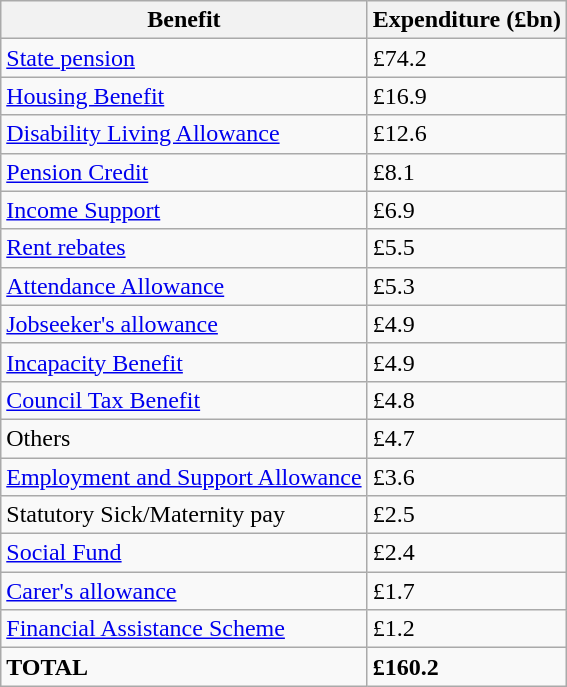<table class="wikitable sortable">
<tr>
<th>Benefit</th>
<th>Expenditure (£bn)</th>
</tr>
<tr>
<td><a href='#'>State pension</a></td>
<td>£74.2</td>
</tr>
<tr>
<td><a href='#'>Housing Benefit</a></td>
<td>£16.9</td>
</tr>
<tr>
<td><a href='#'>Disability Living Allowance</a></td>
<td>£12.6</td>
</tr>
<tr>
<td><a href='#'>Pension Credit</a></td>
<td>£8.1</td>
</tr>
<tr>
<td><a href='#'>Income Support</a></td>
<td>£6.9</td>
</tr>
<tr>
<td><a href='#'>Rent rebates</a></td>
<td>£5.5</td>
</tr>
<tr>
<td><a href='#'>Attendance Allowance</a></td>
<td>£5.3</td>
</tr>
<tr>
<td><a href='#'>Jobseeker's allowance</a></td>
<td>£4.9</td>
</tr>
<tr>
<td><a href='#'>Incapacity Benefit</a></td>
<td>£4.9</td>
</tr>
<tr>
<td><a href='#'>Council Tax Benefit</a></td>
<td>£4.8</td>
</tr>
<tr>
<td>Others</td>
<td>£4.7</td>
</tr>
<tr>
<td><a href='#'>Employment and Support Allowance</a></td>
<td>£3.6</td>
</tr>
<tr>
<td>Statutory Sick/Maternity pay</td>
<td>£2.5</td>
</tr>
<tr>
<td><a href='#'>Social Fund</a></td>
<td>£2.4</td>
</tr>
<tr>
<td><a href='#'>Carer's allowance</a></td>
<td>£1.7</td>
</tr>
<tr>
<td><a href='#'>Financial Assistance Scheme</a></td>
<td>£1.2</td>
</tr>
<tr class="sortbottom">
<td><strong>TOTAL</strong></td>
<td><strong>£160.2</strong></td>
</tr>
</table>
